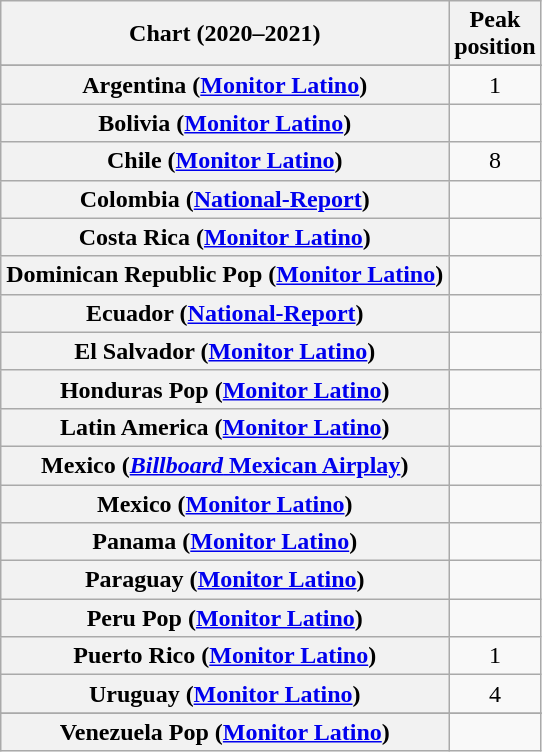<table class="wikitable sortable plainrowheaders" style="text-align:center">
<tr>
<th scope="col">Chart (2020–2021)</th>
<th scope="col">Peak<br>position</th>
</tr>
<tr>
</tr>
<tr>
<th scope="row">Argentina (<a href='#'>Monitor Latino</a>)</th>
<td>1</td>
</tr>
<tr>
<th scope="row">Bolivia (<a href='#'>Monitor Latino</a>)</th>
<td></td>
</tr>
<tr>
<th scope="row">Chile (<a href='#'>Monitor Latino</a>)</th>
<td>8</td>
</tr>
<tr>
<th scope="row">Colombia (<a href='#'>National-Report</a>)</th>
<td></td>
</tr>
<tr>
<th scope="row">Costa Rica (<a href='#'>Monitor Latino</a>)</th>
<td></td>
</tr>
<tr>
<th scope="row">Dominican Republic Pop (<a href='#'>Monitor Latino</a>)</th>
<td></td>
</tr>
<tr>
<th scope="row">Ecuador (<a href='#'>National-Report</a>)</th>
<td></td>
</tr>
<tr>
<th scope="row">El Salvador (<a href='#'>Monitor Latino</a>)</th>
<td></td>
</tr>
<tr>
<th scope="row">Honduras Pop (<a href='#'>Monitor Latino</a>)</th>
<td></td>
</tr>
<tr>
<th scope="row">Latin America (<a href='#'>Monitor Latino</a>)</th>
<td></td>
</tr>
<tr>
<th scope="row">Mexico (<a href='#'><em>Billboard</em> Mexican Airplay</a>)</th>
<td></td>
</tr>
<tr>
<th scope="row">Mexico (<a href='#'>Monitor Latino</a>)</th>
<td></td>
</tr>
<tr>
<th scope="row">Panama (<a href='#'>Monitor Latino</a>)</th>
<td></td>
</tr>
<tr>
<th scope="row">Paraguay (<a href='#'>Monitor Latino</a>)</th>
<td></td>
</tr>
<tr>
<th scope="row">Peru Pop (<a href='#'>Monitor Latino</a>)</th>
<td></td>
</tr>
<tr>
<th scope="row">Puerto Rico (<a href='#'>Monitor Latino</a>)</th>
<td>1</td>
</tr>
<tr>
<th scope="row">Uruguay (<a href='#'>Monitor Latino</a>)</th>
<td>4</td>
</tr>
<tr>
</tr>
<tr>
</tr>
<tr>
</tr>
<tr>
<th scope="row">Venezuela Pop (<a href='#'>Monitor Latino</a>)</th>
<td></td>
</tr>
</table>
